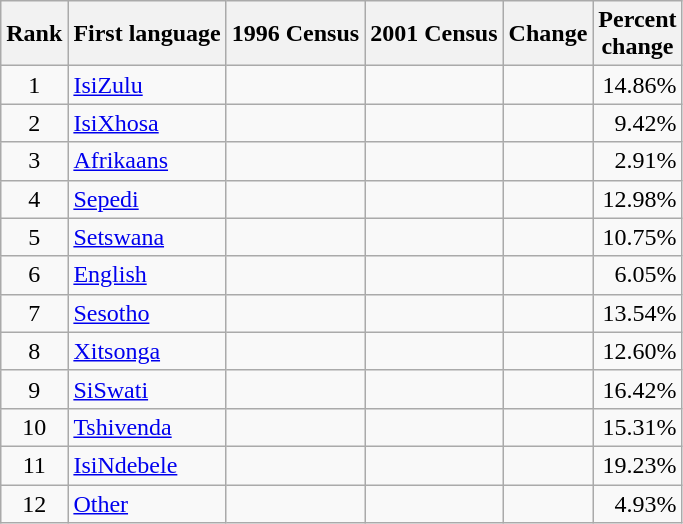<table class="wikitable sortable" style="text-align: right;">
<tr>
<th data-sort-type="number">Rank</th>
<th>First language</th>
<th>1996 Census</th>
<th>2001 Census</th>
<th data-sort-type="number">Change</th>
<th data-sort-type="number">Percent<br>change</th>
</tr>
<tr>
<td style="text-align: center;">1 </td>
<td style="text-align: left;"><a href='#'>IsiZulu</a></td>
<td></td>
<td></td>
<td> </td>
<td>14.86% </td>
</tr>
<tr>
<td style="text-align: center;">2 </td>
<td style="text-align: left;"><a href='#'>IsiXhosa</a></td>
<td></td>
<td></td>
<td> </td>
<td>9.42% </td>
</tr>
<tr>
<td style="text-align: center;">3 </td>
<td style="text-align: left;"><a href='#'>Afrikaans</a></td>
<td></td>
<td></td>
<td> </td>
<td>2.91% </td>
</tr>
<tr>
<td style="text-align: center;">4 </td>
<td style="text-align: left;"><a href='#'>Sepedi</a></td>
<td></td>
<td></td>
<td> </td>
<td>12.98% </td>
</tr>
<tr>
<td style="text-align: center;">5 </td>
<td style="text-align: left;"><a href='#'>Setswana</a></td>
<td></td>
<td></td>
<td> </td>
<td>10.75% </td>
</tr>
<tr>
<td style="text-align: center;">6 </td>
<td style="text-align: left;"><a href='#'>English</a></td>
<td></td>
<td></td>
<td> </td>
<td>6.05% </td>
</tr>
<tr>
<td style="text-align: center;">7 </td>
<td style="text-align: left;"><a href='#'>Sesotho</a></td>
<td></td>
<td></td>
<td> </td>
<td>13.54% </td>
</tr>
<tr>
<td style="text-align: center;">8 </td>
<td style="text-align: left;"><a href='#'>Xitsonga</a></td>
<td></td>
<td></td>
<td> </td>
<td>12.60% </td>
</tr>
<tr>
<td style="text-align: center;">9 </td>
<td style="text-align: left;"><a href='#'>SiSwati</a></td>
<td></td>
<td></td>
<td> </td>
<td>16.42% </td>
</tr>
<tr>
<td style="text-align: center;">10 </td>
<td style="text-align: left;"><a href='#'>Tshivenda</a></td>
<td></td>
<td></td>
<td> </td>
<td>15.31% </td>
</tr>
<tr>
<td style="text-align: center;">11 </td>
<td style="text-align: left;"><a href='#'>IsiNdebele</a></td>
<td></td>
<td></td>
<td> </td>
<td>19.23% </td>
</tr>
<tr>
<td style="text-align: center;">12 </td>
<td style="text-align: left;"><a href='#'>Other</a></td>
<td></td>
<td></td>
<td> </td>
<td>4.93% </td>
</tr>
</table>
